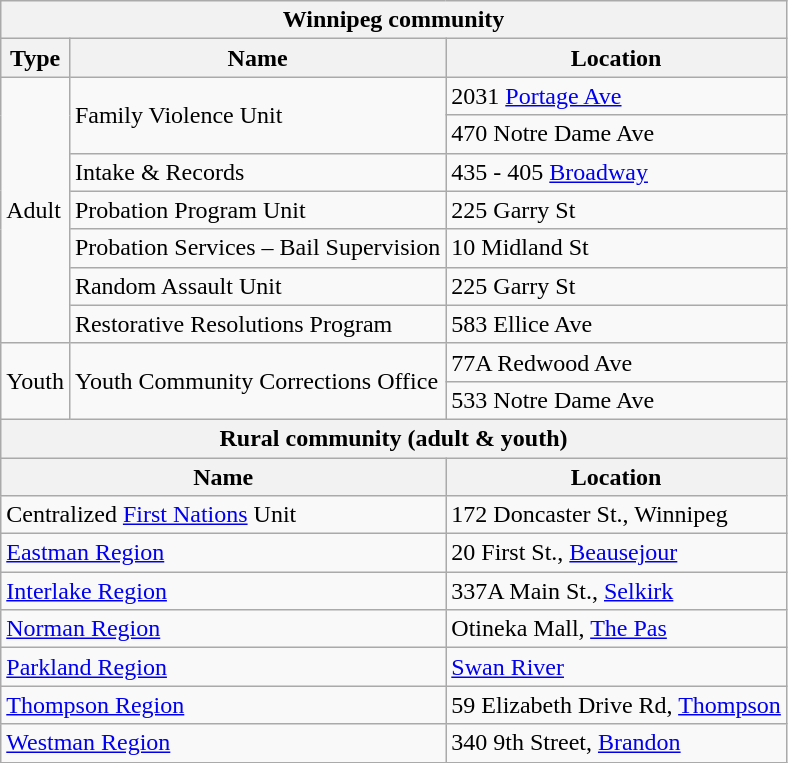<table class="wikitable">
<tr>
<th colspan="3">Winnipeg community</th>
</tr>
<tr>
<th>Type</th>
<th>Name</th>
<th>Location</th>
</tr>
<tr>
<td rowspan="7">Adult</td>
<td rowspan="2">Family Violence Unit</td>
<td>2031 <a href='#'>Portage Ave</a></td>
</tr>
<tr>
<td>470 Notre Dame Ave</td>
</tr>
<tr>
<td>Intake & Records</td>
<td>435 - 405 <a href='#'>Broadway</a></td>
</tr>
<tr>
<td>Probation Program Unit</td>
<td>225 Garry St</td>
</tr>
<tr>
<td>Probation Services – Bail Supervision</td>
<td>10 Midland St</td>
</tr>
<tr>
<td>Random Assault Unit</td>
<td>225 Garry St</td>
</tr>
<tr>
<td>Restorative Resolutions Program</td>
<td>583 Ellice Ave</td>
</tr>
<tr>
<td rowspan="2">Youth</td>
<td rowspan="2">Youth Community Corrections Office</td>
<td>77A Redwood Ave</td>
</tr>
<tr>
<td>533 Notre Dame Ave</td>
</tr>
<tr>
<th colspan="3">Rural community (adult & youth)</th>
</tr>
<tr>
<th colspan="2">Name</th>
<th>Location</th>
</tr>
<tr>
<td colspan="2">Centralized <a href='#'>First Nations</a> Unit</td>
<td>172 Doncaster St., Winnipeg</td>
</tr>
<tr>
<td colspan="2"><a href='#'>Eastman Region</a></td>
<td>20 First St., <a href='#'>Beausejour</a></td>
</tr>
<tr>
<td colspan="2"><a href='#'>Interlake Region</a></td>
<td>337A Main St., <a href='#'>Selkirk</a></td>
</tr>
<tr>
<td colspan="2"><a href='#'>Norman Region</a></td>
<td>Otineka Mall, <a href='#'>The Pas</a></td>
</tr>
<tr>
<td colspan="2"><a href='#'>Parkland Region</a></td>
<td><a href='#'>Swan River</a></td>
</tr>
<tr>
<td colspan="2"><a href='#'>Thompson Region</a></td>
<td>59 Elizabeth Drive Rd, <a href='#'>Thompson</a></td>
</tr>
<tr>
<td colspan="2"><a href='#'>Westman Region</a></td>
<td>340 9th Street, <a href='#'>Brandon</a></td>
</tr>
</table>
